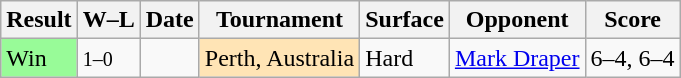<table class="sortable wikitable">
<tr>
<th>Result</th>
<th class="unsortable">W–L</th>
<th>Date</th>
<th>Tournament</th>
<th>Surface</th>
<th>Opponent</th>
<th class="unsortable">Score</th>
</tr>
<tr>
<td bgcolor=98fb98>Win</td>
<td><small>1–0</small></td>
<td></td>
<td style="background:moccasin;">Perth, Australia</td>
<td>Hard</td>
<td> <a href='#'>Mark Draper</a></td>
<td>6–4, 6–4</td>
</tr>
</table>
